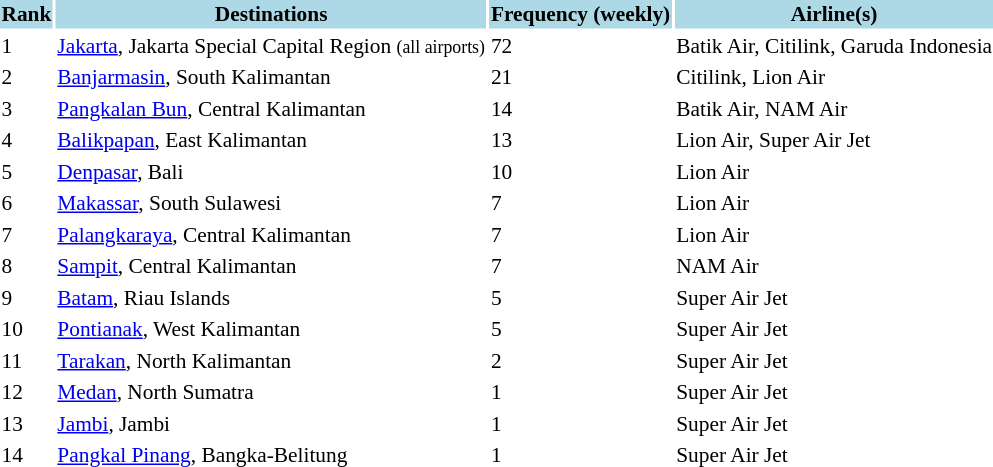<table class="sortable" style="font-size:89%; align=center;">
<tr style="background:lightblue;">
<th>Rank</th>
<th>Destinations</th>
<th>Frequency (weekly)</th>
<th>Airline(s)</th>
</tr>
<tr>
<td>1</td>
<td> <a href='#'>Jakarta</a>, Jakarta Special Capital Region <small>(all airports)</small></td>
<td>72</td>
<td>Batik Air, Citilink, Garuda Indonesia</td>
</tr>
<tr>
<td>2</td>
<td> <a href='#'>Banjarmasin</a>, South Kalimantan</td>
<td>21</td>
<td>Citilink, Lion Air</td>
</tr>
<tr>
<td>3</td>
<td> <a href='#'>Pangkalan Bun</a>, Central Kalimantan</td>
<td>14</td>
<td>Batik Air, NAM Air</td>
</tr>
<tr>
<td>4</td>
<td> <a href='#'>Balikpapan</a>, East Kalimantan</td>
<td>13</td>
<td>Lion Air, Super Air Jet</td>
</tr>
<tr>
<td>5</td>
<td> <a href='#'>Denpasar</a>, Bali</td>
<td>10</td>
<td>Lion Air</td>
</tr>
<tr>
<td>6</td>
<td> <a href='#'>Makassar</a>, South Sulawesi</td>
<td>7</td>
<td>Lion Air</td>
</tr>
<tr>
<td>7</td>
<td> <a href='#'>Palangkaraya</a>, Central Kalimantan</td>
<td>7</td>
<td>Lion Air</td>
</tr>
<tr>
<td>8</td>
<td> <a href='#'>Sampit</a>, Central Kalimantan</td>
<td>7</td>
<td>NAM Air</td>
</tr>
<tr>
<td>9</td>
<td> <a href='#'>Batam</a>, Riau Islands</td>
<td>5</td>
<td>Super Air Jet</td>
</tr>
<tr>
<td>10</td>
<td> <a href='#'>Pontianak</a>, West Kalimantan</td>
<td>5</td>
<td>Super Air Jet</td>
</tr>
<tr>
<td>11</td>
<td> <a href='#'>Tarakan</a>, North Kalimantan</td>
<td>2</td>
<td>Super Air Jet</td>
</tr>
<tr>
<td>12</td>
<td> <a href='#'>Medan</a>, North Sumatra</td>
<td>1</td>
<td>Super Air Jet</td>
</tr>
<tr>
<td>13</td>
<td> <a href='#'>Jambi</a>, Jambi</td>
<td>1</td>
<td>Super Air Jet</td>
</tr>
<tr>
<td>14</td>
<td> <a href='#'>Pangkal Pinang</a>, Bangka-Belitung</td>
<td>1</td>
<td>Super Air Jet</td>
</tr>
<tr>
</tr>
</table>
